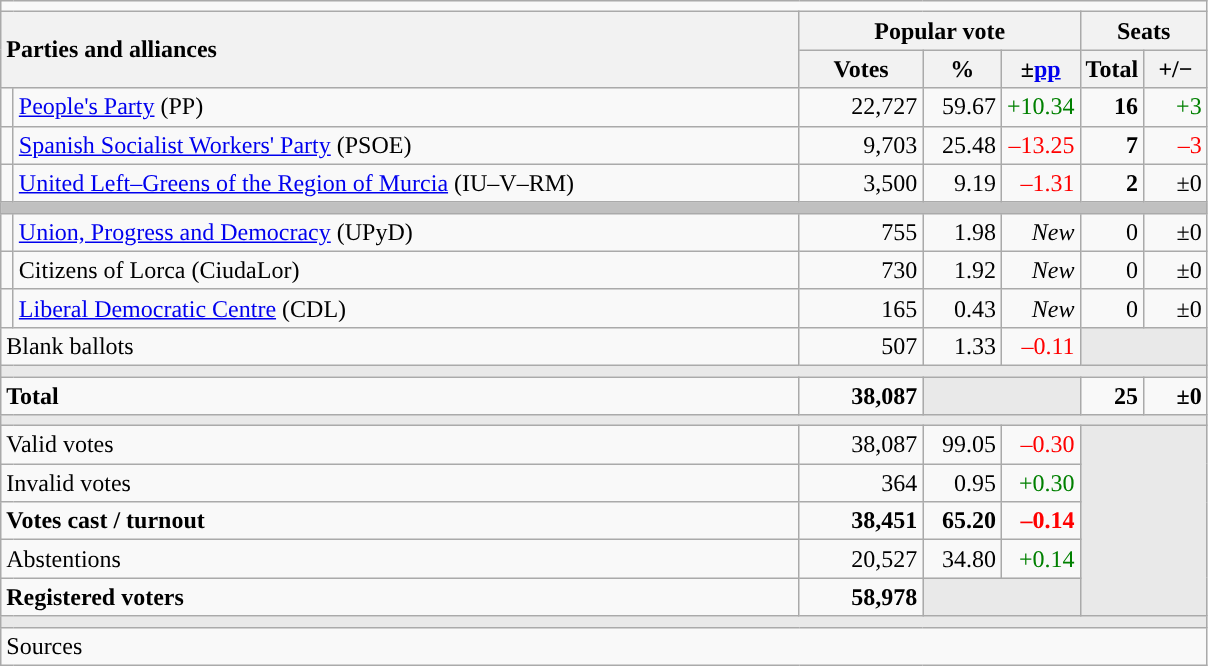<table class="wikitable" style="text-align:right;">
<tr>
<td colspan="7"></td>
</tr>
<tr>
<th style="text-align:left;" rowspan="2" colspan="2" width="525">Parties and alliances</th>
<th colspan="3">Popular vote</th>
<th colspan="2">Seats</th>
</tr>
<tr>
<th width="75">Votes</th>
<th width="45">%</th>
<th width="45">±<a href='#'>pp</a></th>
<th width="35">Total</th>
<th width="35">+/−</th>
</tr>
<tr>
<td width="1" style="color:inherit;background:"></td>
<td align="left"><a href='#'>People's Party</a> (PP)</td>
<td>22,727</td>
<td>59.67</td>
<td style="color:green;">+10.34</td>
<td><strong>16</strong></td>
<td style="color:green;">+3</td>
</tr>
<tr>
<td style="color:inherit;background:"></td>
<td align="left"><a href='#'>Spanish Socialist Workers' Party</a> (PSOE)</td>
<td>9,703</td>
<td>25.48</td>
<td style="color:red;">–13.25</td>
<td><strong>7</strong></td>
<td style="color:red;">–3</td>
</tr>
<tr>
<td style="color:inherit;background:"></td>
<td align="left"><a href='#'>United Left–Greens of the Region of Murcia</a> (IU–V–RM)</td>
<td>3,500</td>
<td>9.19</td>
<td style="color:red;">–1.31</td>
<td><strong>2</strong></td>
<td>±0</td>
</tr>
<tr>
<td colspan="7" bgcolor="#C0C0C0"></td>
</tr>
<tr>
<td style="color:inherit;background:"></td>
<td align="left"><a href='#'>Union, Progress and Democracy</a> (UPyD)</td>
<td>755</td>
<td>1.98</td>
<td><em>New</em></td>
<td>0</td>
<td>±0</td>
</tr>
<tr>
<td style="color:inherit;background:"></td>
<td align="left">Citizens of Lorca (CiudaLor)</td>
<td>730</td>
<td>1.92</td>
<td><em>New</em></td>
<td>0</td>
<td>±0</td>
</tr>
<tr>
<td style="color:inherit;background:"></td>
<td align="left"><a href='#'>Liberal Democratic Centre</a> (CDL)</td>
<td>165</td>
<td>0.43</td>
<td><em>New</em></td>
<td>0</td>
<td>±0</td>
</tr>
<tr>
<td align="left" colspan="2">Blank ballots</td>
<td>507</td>
<td>1.33</td>
<td style="color:red;">–0.11</td>
<td bgcolor="#E9E9E9" colspan="2"></td>
</tr>
<tr>
<td colspan="7" bgcolor="#E9E9E9"></td>
</tr>
<tr style="font-weight:bold;">
<td align="left" colspan="2">Total</td>
<td>38,087</td>
<td bgcolor="#E9E9E9" colspan="2"></td>
<td>25</td>
<td>±0</td>
</tr>
<tr>
<td colspan="7" bgcolor="#E9E9E9"></td>
</tr>
<tr>
<td align="left" colspan="2">Valid votes</td>
<td>38,087</td>
<td>99.05</td>
<td style="color:red;">–0.30</td>
<td bgcolor="#E9E9E9" colspan="2" rowspan="5"></td>
</tr>
<tr>
<td align="left" colspan="2">Invalid votes</td>
<td>364</td>
<td>0.95</td>
<td style="color:green;">+0.30</td>
</tr>
<tr style="font-weight:bold;">
<td align="left" colspan="2">Votes cast / turnout</td>
<td>38,451</td>
<td>65.20</td>
<td style="color:red;">–0.14</td>
</tr>
<tr>
<td align="left" colspan="2">Abstentions</td>
<td>20,527</td>
<td>34.80</td>
<td style="color:green;">+0.14</td>
</tr>
<tr style="font-weight:bold;">
<td align="left" colspan="2">Registered voters</td>
<td>58,978</td>
<td bgcolor="#E9E9E9" colspan="2"></td>
</tr>
<tr>
<td colspan="7" bgcolor="#E9E9E9"></td>
</tr>
<tr>
<td align="left" colspan="7">Sources</td>
</tr>
</table>
